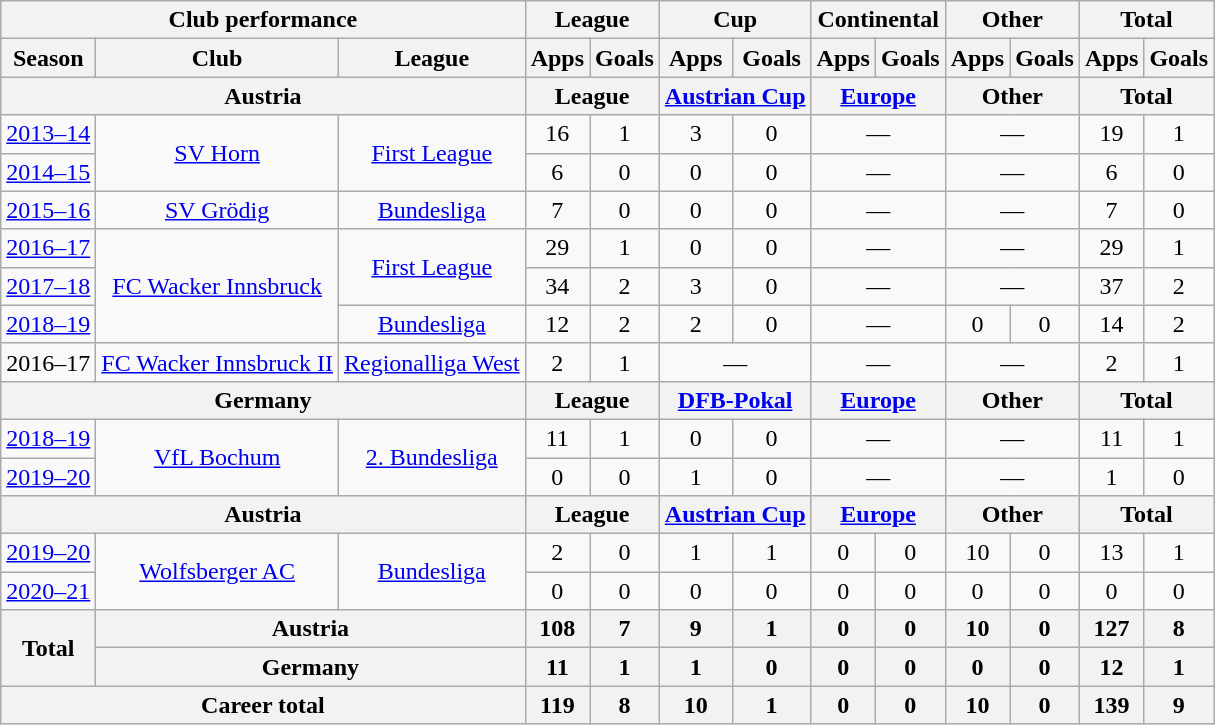<table class="wikitable" style="text-align:center">
<tr>
<th colspan=3>Club performance</th>
<th colspan=2>League</th>
<th colspan=2>Cup</th>
<th colspan=2>Continental</th>
<th colspan=2>Other</th>
<th colspan=2>Total</th>
</tr>
<tr>
<th>Season</th>
<th>Club</th>
<th>League</th>
<th>Apps</th>
<th>Goals</th>
<th>Apps</th>
<th>Goals</th>
<th>Apps</th>
<th>Goals</th>
<th>Apps</th>
<th>Goals</th>
<th>Apps</th>
<th>Goals</th>
</tr>
<tr>
<th colspan=3>Austria</th>
<th colspan=2>League</th>
<th colspan=2><a href='#'>Austrian Cup</a></th>
<th colspan=2><a href='#'>Europe</a></th>
<th colspan=2>Other</th>
<th colspan=2>Total</th>
</tr>
<tr>
<td><a href='#'>2013–14</a></td>
<td rowspan="2"><a href='#'>SV Horn</a></td>
<td rowspan="2"><a href='#'>First League</a></td>
<td>16</td>
<td>1</td>
<td>3</td>
<td>0</td>
<td colspan="2">—</td>
<td colspan="2">—</td>
<td>19</td>
<td>1</td>
</tr>
<tr>
<td><a href='#'>2014–15</a></td>
<td>6</td>
<td>0</td>
<td>0</td>
<td>0</td>
<td colspan="2">—</td>
<td colspan="2">—</td>
<td>6</td>
<td>0</td>
</tr>
<tr>
<td><a href='#'>2015–16</a></td>
<td><a href='#'>SV Grödig</a></td>
<td><a href='#'>Bundesliga</a></td>
<td>7</td>
<td>0</td>
<td>0</td>
<td>0</td>
<td colspan="2">—</td>
<td colspan="2">—</td>
<td>7</td>
<td>0</td>
</tr>
<tr>
<td><a href='#'>2016–17</a></td>
<td rowspan="3"><a href='#'>FC Wacker Innsbruck</a></td>
<td rowspan="2"><a href='#'>First League</a></td>
<td>29</td>
<td>1</td>
<td>0</td>
<td>0</td>
<td colspan="2">—</td>
<td colspan="2">—</td>
<td>29</td>
<td>1</td>
</tr>
<tr>
<td><a href='#'>2017–18</a></td>
<td>34</td>
<td>2</td>
<td>3</td>
<td>0</td>
<td colspan="2">—</td>
<td colspan="2">—</td>
<td>37</td>
<td>2</td>
</tr>
<tr>
<td><a href='#'>2018–19</a></td>
<td><a href='#'>Bundesliga</a></td>
<td>12</td>
<td>2</td>
<td>2</td>
<td>0</td>
<td colspan="2">—</td>
<td>0</td>
<td>0</td>
<td>14</td>
<td>2</td>
</tr>
<tr>
<td>2016–17</td>
<td><a href='#'>FC Wacker Innsbruck II</a></td>
<td><a href='#'>Regionalliga West</a></td>
<td>2</td>
<td>1</td>
<td colspan="2">—</td>
<td colspan="2">—</td>
<td colspan="2">—</td>
<td>2</td>
<td>1</td>
</tr>
<tr>
<th colspan=3>Germany</th>
<th colspan=2>League</th>
<th colspan=2><a href='#'>DFB-Pokal</a></th>
<th colspan=2><a href='#'>Europe</a></th>
<th colspan=2>Other</th>
<th colspan=2>Total</th>
</tr>
<tr>
<td><a href='#'>2018–19</a></td>
<td rowspan="2"><a href='#'>VfL Bochum</a></td>
<td rowspan="2"><a href='#'>2. Bundesliga</a></td>
<td>11</td>
<td>1</td>
<td>0</td>
<td>0</td>
<td colspan="2">—</td>
<td colspan="2">—</td>
<td>11</td>
<td>1</td>
</tr>
<tr>
<td><a href='#'>2019–20</a></td>
<td>0</td>
<td>0</td>
<td>1</td>
<td>0</td>
<td colspan="2">—</td>
<td colspan="2">—</td>
<td>1</td>
<td>0</td>
</tr>
<tr>
<th colspan=3>Austria</th>
<th colspan=2>League</th>
<th colspan=2><a href='#'>Austrian Cup</a></th>
<th colspan=2><a href='#'>Europe</a></th>
<th colspan=2>Other</th>
<th colspan=2>Total</th>
</tr>
<tr>
<td><a href='#'>2019–20</a></td>
<td rowspan="2"><a href='#'>Wolfsberger AC</a></td>
<td rowspan="2"><a href='#'>Bundesliga</a></td>
<td>2</td>
<td>0</td>
<td>1</td>
<td>1</td>
<td>0</td>
<td>0</td>
<td>10</td>
<td>0</td>
<td>13</td>
<td>1</td>
</tr>
<tr>
<td><a href='#'>2020–21</a></td>
<td>0</td>
<td>0</td>
<td>0</td>
<td>0</td>
<td>0</td>
<td>0</td>
<td>0</td>
<td>0</td>
<td>0</td>
<td>0</td>
</tr>
<tr>
<th rowspan=2>Total</th>
<th colspan=2>Austria</th>
<th>108</th>
<th>7</th>
<th>9</th>
<th>1</th>
<th>0</th>
<th>0</th>
<th>10</th>
<th>0</th>
<th>127</th>
<th>8</th>
</tr>
<tr>
<th colspan=2>Germany</th>
<th>11</th>
<th>1</th>
<th>1</th>
<th>0</th>
<th>0</th>
<th>0</th>
<th>0</th>
<th>0</th>
<th>12</th>
<th>1</th>
</tr>
<tr>
<th colspan=3>Career total</th>
<th>119</th>
<th>8</th>
<th>10</th>
<th>1</th>
<th>0</th>
<th>0</th>
<th>10</th>
<th>0</th>
<th>139</th>
<th>9</th>
</tr>
</table>
